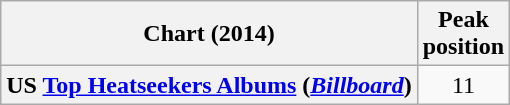<table class="wikitable plainrowheaders" style="text-align:center;">
<tr>
<th scope="col">Chart (2014)</th>
<th scope="col">Peak<br>position</th>
</tr>
<tr>
<th scope="row">US <a href='#'>Top Heatseekers Albums</a> (<em><a href='#'>Billboard</a></em>)</th>
<td>11</td>
</tr>
</table>
